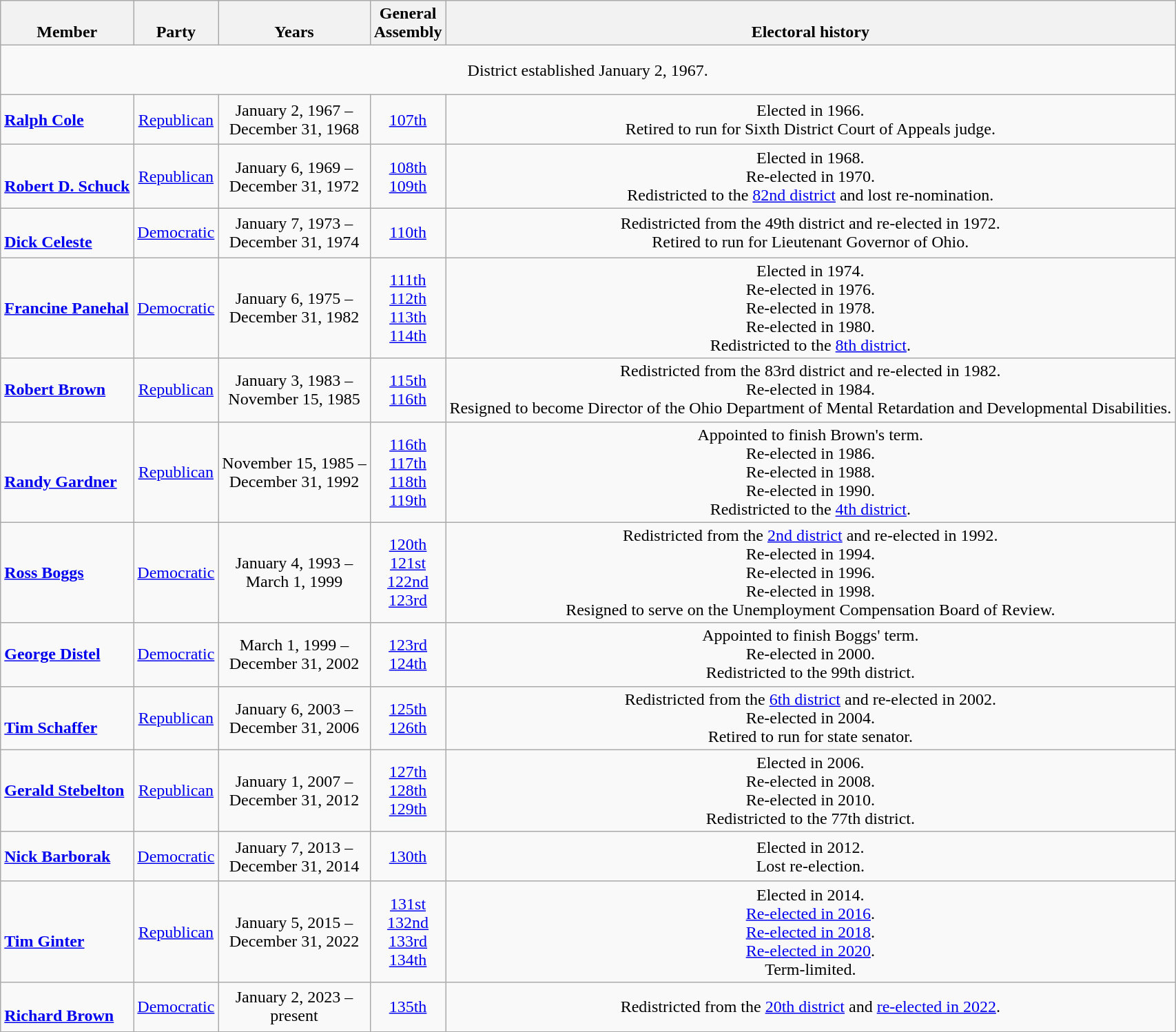<table class=wikitable style="text-align:center">
<tr valign=bottom>
<th>Member</th>
<th>Party</th>
<th>Years</th>
<th>General<br>Assembly</th>
<th>Electoral history</th>
</tr>
<tr style="height:3em">
<td colspan=5>District established January 2, 1967.</td>
</tr>
<tr style="height:3em">
<td align=left><strong><a href='#'>Ralph Cole</a></strong><br></td>
<td><a href='#'>Republican</a></td>
<td>January 2, 1967 –<br>December 31, 1968</td>
<td><a href='#'>107th</a></td>
<td>Elected in 1966.<br>Retired to run for Sixth District Court of Appeals judge.</td>
</tr>
<tr style="height:3em">
<td align=left><br><strong><a href='#'>Robert D. Schuck</a></strong><br></td>
<td><a href='#'>Republican</a></td>
<td>January 6, 1969 –<br>December 31, 1972</td>
<td><a href='#'>108th</a><br><a href='#'>109th</a></td>
<td>Elected in 1968.<br>Re-elected in 1970.<br>Redistricted to the <a href='#'>82nd district</a> and lost re-nomination.</td>
</tr>
<tr style="height:3em">
<td align=left><br><strong><a href='#'>Dick Celeste</a></strong><br></td>
<td><a href='#'>Democratic</a></td>
<td>January 7, 1973 –<br>December 31, 1974</td>
<td><a href='#'>110th</a></td>
<td>Redistricted from the 49th district and re-elected in 1972.<br>Retired to run for Lieutenant Governor of Ohio.</td>
</tr>
<tr style="height:3em">
<td align=left><strong><a href='#'>Francine Panehal</a></strong><br></td>
<td><a href='#'>Democratic</a></td>
<td>January 6, 1975 –<br>December 31, 1982</td>
<td><a href='#'>111th</a><br><a href='#'>112th</a><br><a href='#'>113th</a><br><a href='#'>114th</a></td>
<td>Elected in 1974.<br>Re-elected in 1976.<br>Re-elected in 1978.<br>Re-elected in 1980.<br>Redistricted to the <a href='#'>8th district</a>.</td>
</tr>
<tr style="height:3em">
<td align=left><strong><a href='#'>Robert Brown</a></strong><br></td>
<td><a href='#'>Republican</a></td>
<td>January 3, 1983 –<br>November 15, 1985</td>
<td><a href='#'>115th</a><br><a href='#'>116th</a></td>
<td>Redistricted from the 83rd district and re-elected in 1982.<br>Re-elected in 1984.<br>Resigned to become Director of the Ohio Department of Mental Retardation and Developmental Disabilities.</td>
</tr>
<tr style="height:3em">
<td align=left><br><strong><a href='#'>Randy Gardner</a></strong><br></td>
<td><a href='#'>Republican</a></td>
<td>November 15, 1985 –<br>December 31, 1992</td>
<td><a href='#'>116th</a><br><a href='#'>117th</a><br><a href='#'>118th</a><br><a href='#'>119th</a></td>
<td>Appointed to finish Brown's term.<br>Re-elected in 1986.<br>Re-elected in 1988.<br>Re-elected in 1990.<br>Redistricted to the <a href='#'>4th district</a>.</td>
</tr>
<tr style="height:3em">
<td align=left><strong><a href='#'>Ross Boggs</a></strong><br></td>
<td><a href='#'>Democratic</a></td>
<td>January 4, 1993 –<br>March 1, 1999</td>
<td><a href='#'>120th</a><br><a href='#'>121st</a><br><a href='#'>122nd</a><br><a href='#'>123rd</a></td>
<td>Redistricted from the <a href='#'>2nd district</a> and re-elected in 1992.<br>Re-elected in 1994.<br>Re-elected in 1996.<br>Re-elected in 1998.<br>Resigned to serve on the Unemployment Compensation Board of Review.</td>
</tr>
<tr style="height:3em">
<td align=left><strong><a href='#'>George Distel</a></strong><br></td>
<td><a href='#'>Democratic</a></td>
<td>March 1, 1999 –<br>December 31, 2002</td>
<td><a href='#'>123rd</a><br><a href='#'>124th</a></td>
<td>Appointed to finish Boggs' term.<br>Re-elected in 2000.<br>Redistricted to the 99th district.</td>
</tr>
<tr style="height:3em">
<td align=left><br><strong><a href='#'>Tim Schaffer</a></strong><br></td>
<td><a href='#'>Republican</a></td>
<td>January 6, 2003 –<br>December 31, 2006</td>
<td><a href='#'>125th</a><br><a href='#'>126th</a></td>
<td>Redistricted from the <a href='#'>6th district</a> and re-elected in 2002.<br>Re-elected in 2004.<br>Retired to run for state senator.</td>
</tr>
<tr style="height:3em">
<td align=left><strong><a href='#'>Gerald Stebelton</a></strong><br></td>
<td><a href='#'>Republican</a></td>
<td>January 1, 2007 –<br>December 31, 2012</td>
<td><a href='#'>127th</a><br><a href='#'>128th</a><br><a href='#'>129th</a></td>
<td>Elected in 2006.<br>Re-elected in 2008.<br>Re-elected in 2010.<br>Redistricted to the 77th district.</td>
</tr>
<tr style="height:3em">
<td align=left><strong><a href='#'>Nick Barborak</a></strong><br></td>
<td><a href='#'>Democratic</a></td>
<td>January 7, 2013 –<br>December 31, 2014</td>
<td><a href='#'>130th</a></td>
<td>Elected in 2012.<br>Lost re-election.</td>
</tr>
<tr style="height:3em">
<td align=left><br><strong><a href='#'>Tim Ginter</a></strong><br></td>
<td><a href='#'>Republican</a></td>
<td>January 5, 2015 –<br>December 31, 2022</td>
<td><a href='#'>131st</a><br><a href='#'>132nd</a><br><a href='#'>133rd</a><br><a href='#'>134th</a></td>
<td>Elected in 2014.<br><a href='#'>Re-elected in 2016</a>.<br><a href='#'>Re-elected in 2018</a>.<br><a href='#'>Re-elected in 2020</a>.<br>Term-limited.</td>
</tr>
<tr style="height:3em">
<td align=left><br><strong><a href='#'>Richard Brown</a></strong><br></td>
<td><a href='#'>Democratic</a></td>
<td>January 2, 2023 –<br>present</td>
<td><a href='#'>135th</a></td>
<td>Redistricted from the <a href='#'>20th district</a> and <a href='#'>re-elected in 2022</a>.</td>
</tr>
</table>
